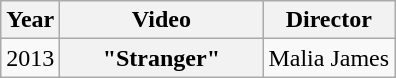<table class="wikitable plainrowheaders">
<tr>
<th>Year</th>
<th style="width:8em;">Video</th>
<th>Director</th>
</tr>
<tr>
<td>2013</td>
<th scope="row">"Stranger"</th>
<td>Malia James</td>
</tr>
</table>
